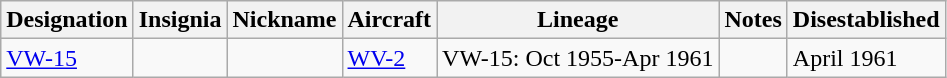<table class="wikitable">
<tr>
<th>Designation</th>
<th>Insignia</th>
<th>Nickname</th>
<th>Aircraft</th>
<th>Lineage</th>
<th>Notes</th>
<th>Disestablished</th>
</tr>
<tr>
<td><a href='#'>VW-15</a></td>
<td></td>
<td></td>
<td><a href='#'>WV-2</a></td>
<td style="white-space: nowrap;">VW-15: Oct 1955-Apr 1961</td>
<td></td>
<td>April 1961</td>
</tr>
</table>
